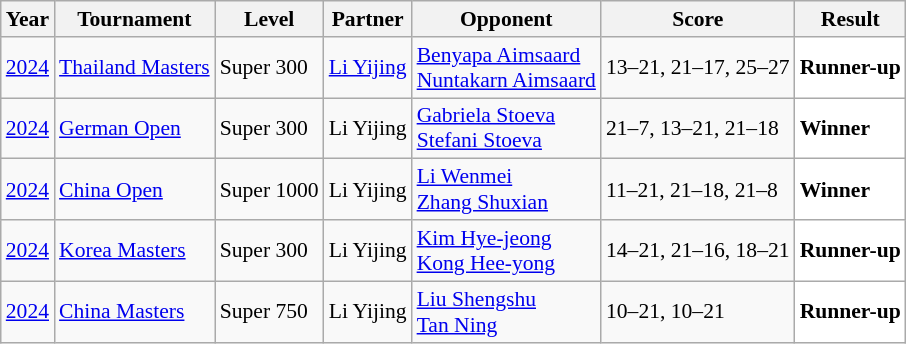<table class="sortable wikitable" style="font-size: 90%;">
<tr>
<th>Year</th>
<th>Tournament</th>
<th>Level</th>
<th>Partner</th>
<th>Opponent</th>
<th>Score</th>
<th>Result</th>
</tr>
<tr>
<td align="center"><a href='#'>2024</a></td>
<td align="left"><a href='#'>Thailand Masters</a></td>
<td align="left">Super 300</td>
<td align="left"> <a href='#'>Li Yijing</a></td>
<td align="left"> <a href='#'>Benyapa Aimsaard</a><br> <a href='#'>Nuntakarn Aimsaard</a></td>
<td align="left">13–21, 21–17, 25–27</td>
<td style="text-align:left; background:white"> <strong>Runner-up</strong></td>
</tr>
<tr>
<td align="center"><a href='#'>2024</a></td>
<td align="left"><a href='#'>German Open</a></td>
<td align="left">Super 300</td>
<td align="left"> Li Yijing</td>
<td align="left"> <a href='#'>Gabriela Stoeva</a><br> <a href='#'>Stefani Stoeva</a></td>
<td align="left">21–7, 13–21, 21–18</td>
<td style="text-align:left; background:white"> <strong>Winner</strong></td>
</tr>
<tr>
<td align="center"><a href='#'>2024</a></td>
<td align="left"><a href='#'>China Open</a></td>
<td align="left">Super 1000</td>
<td align="left"> Li Yijing</td>
<td align="left"> <a href='#'>Li Wenmei</a><br> <a href='#'>Zhang Shuxian</a></td>
<td align="left">11–21, 21–18, 21–8</td>
<td style="text-align:left; background:white"> <strong>Winner</strong></td>
</tr>
<tr>
<td align="center"><a href='#'>2024</a></td>
<td align="left"><a href='#'>Korea Masters</a></td>
<td align="left">Super 300</td>
<td align="left"> Li Yijing</td>
<td align="left"> <a href='#'>Kim Hye-jeong</a><br> <a href='#'>Kong Hee-yong</a></td>
<td align="left">14–21, 21–16, 18–21</td>
<td style="text-align:left; background:white"> <strong>Runner-up</strong></td>
</tr>
<tr>
<td align="center"><a href='#'>2024</a></td>
<td align="left"><a href='#'>China Masters</a></td>
<td align="left">Super 750</td>
<td align="left"> Li Yijing</td>
<td align="left"> <a href='#'>Liu Shengshu</a><br> <a href='#'>Tan Ning</a></td>
<td align="left">10–21, 10–21</td>
<td style="text-align:left; background:white"> <strong>Runner-up</strong></td>
</tr>
</table>
